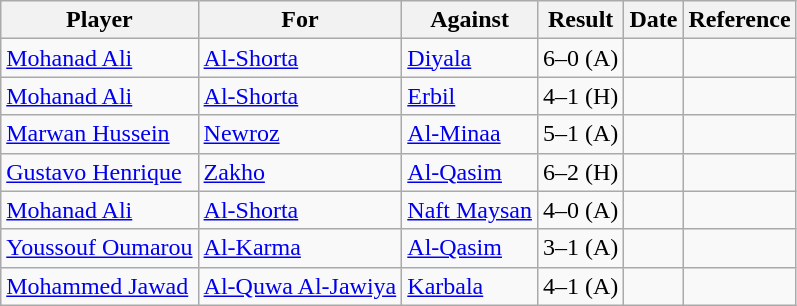<table class="wikitable">
<tr>
<th>Player</th>
<th>For</th>
<th>Against</th>
<th style="text-align:center">Result</th>
<th>Date</th>
<th>Reference</th>
</tr>
<tr>
<td> <a href='#'>Mohanad Ali</a></td>
<td><a href='#'>Al-Shorta</a></td>
<td><a href='#'>Diyala</a></td>
<td style="text-align:center;">6–0 (A)</td>
<td></td>
<td></td>
</tr>
<tr>
<td> <a href='#'>Mohanad Ali</a></td>
<td><a href='#'>Al-Shorta</a></td>
<td><a href='#'>Erbil</a></td>
<td style="text-align:center;">4–1 (H)</td>
<td></td>
<td></td>
</tr>
<tr>
<td> <a href='#'>Marwan Hussein</a></td>
<td><a href='#'>Newroz</a></td>
<td><a href='#'>Al-Minaa</a></td>
<td style="text-align:center;">5–1 (A)</td>
<td></td>
<td></td>
</tr>
<tr>
<td> <a href='#'>Gustavo Henrique</a></td>
<td><a href='#'>Zakho</a></td>
<td><a href='#'>Al-Qasim</a></td>
<td style="text-align:center;">6–2 (H)</td>
<td></td>
<td></td>
</tr>
<tr>
<td> <a href='#'>Mohanad Ali</a></td>
<td><a href='#'>Al-Shorta</a></td>
<td><a href='#'>Naft Maysan</a></td>
<td style="text-align:center;">4–0 (A)</td>
<td></td>
<td></td>
</tr>
<tr>
<td> <a href='#'>Youssouf Oumarou</a></td>
<td><a href='#'>Al-Karma</a></td>
<td><a href='#'>Al-Qasim</a></td>
<td style="text-align:center;">3–1 (A)</td>
<td></td>
<td></td>
</tr>
<tr>
<td> <a href='#'>Mohammed Jawad</a></td>
<td><a href='#'>Al-Quwa Al-Jawiya</a></td>
<td><a href='#'>Karbala</a></td>
<td style="text-align:center;">4–1 (A)</td>
<td></td>
<td></td>
</tr>
</table>
